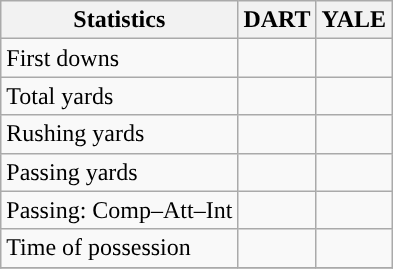<table class="wikitable" style="float: left;">
<tr>
<th>Statistics</th>
<th>DART</th>
<th>YALE</th>
</tr>
<tr>
<td>First downs</td>
<td></td>
<td></td>
</tr>
<tr>
<td>Total yards</td>
<td></td>
<td></td>
</tr>
<tr>
<td>Rushing yards</td>
<td></td>
<td></td>
</tr>
<tr>
<td>Passing yards</td>
<td></td>
<td></td>
</tr>
<tr>
<td>Passing: Comp–Att–Int</td>
<td></td>
<td></td>
</tr>
<tr>
<td>Time of possession</td>
<td></td>
<td></td>
</tr>
<tr>
</tr>
</table>
